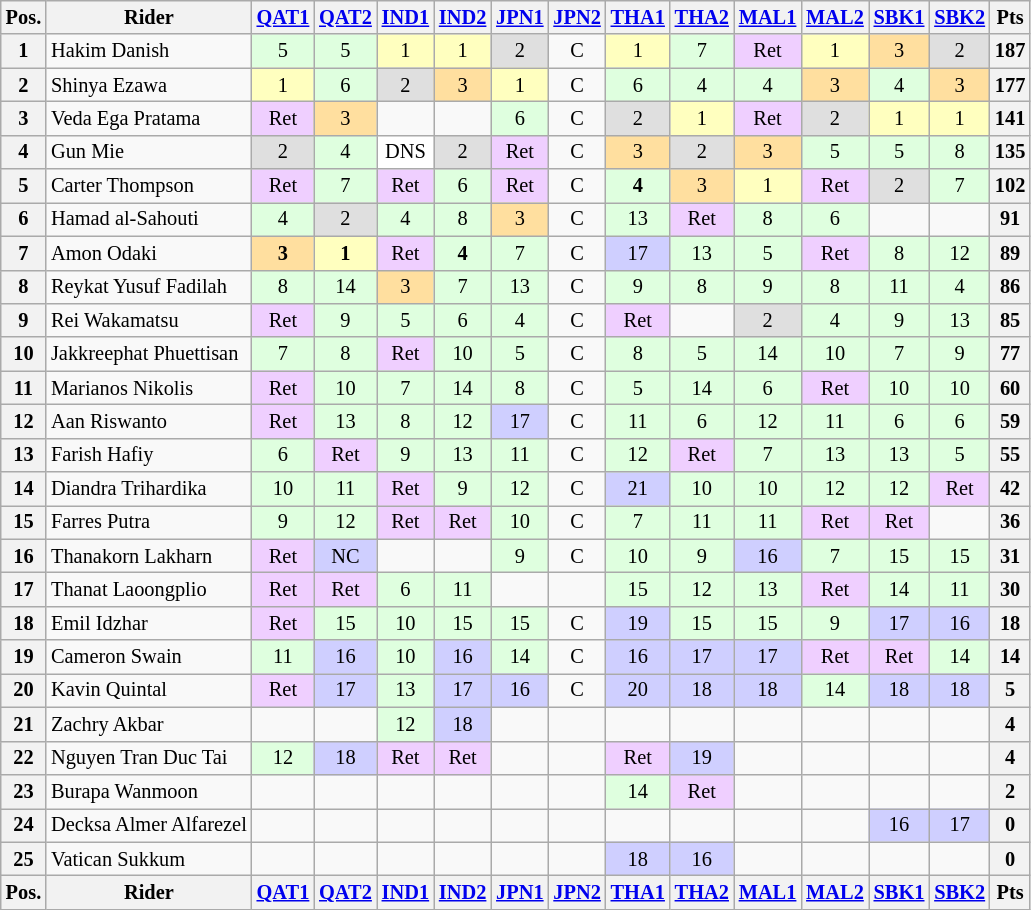<table class="wikitable" style="font-size:85%; text-align:center;">
<tr valign="top">
<th valign="middle">Pos.</th>
<th valign="middle">Rider</th>
<th><a href='#'>QAT1</a><br></th>
<th><a href='#'>QAT2</a><br></th>
<th><a href='#'>IND1</a><br></th>
<th><a href='#'>IND2</a><br></th>
<th><a href='#'>JPN1</a><br></th>
<th><a href='#'>JPN2</a><br></th>
<th><a href='#'>THA1</a><br></th>
<th><a href='#'>THA2</a><br></th>
<th><a href='#'>MAL1</a><br></th>
<th><a href='#'>MAL2</a><br></th>
<th><a href='#'>SBK1</a><br></th>
<th><a href='#'>SBK2</a><br></th>
<th valign="middle">Pts</th>
</tr>
<tr>
<th>1</th>
<td align=left> Hakim Danish</td>
<td style="background:#dfffdf;">5</td>
<td style="background:#dfffdf;">5</td>
<td style="background:#ffffbf;">1</td>
<td style="background:#ffffbf;">1</td>
<td style="background:#dfdfdf;">2</td>
<td style="background:#;">C</td>
<td style="background:#ffffbf;">1</td>
<td style="background:#dfffdf;">7</td>
<td style="background:#efcfff;">Ret</td>
<td style="background:#ffffbf;">1</td>
<td style="background:#ffdf9f;">3</td>
<td style="background:#dfdfdf;">2</td>
<th>187</th>
</tr>
<tr>
<th>2</th>
<td align=left> Shinya Ezawa</td>
<td style="background:#ffffbf;">1</td>
<td style="background:#dfffdf;">6</td>
<td style="background:#dfdfdf;">2</td>
<td style="background:#ffdf9f;">3</td>
<td style="background:#ffffbf;">1</td>
<td style="background:#;">C</td>
<td style="background:#dfffdf;">6</td>
<td style="background:#dfffdf;">4</td>
<td style="background:#dfffdf;">4</td>
<td style="background:#ffdf9f;">3</td>
<td style="background:#dfffdf;">4</td>
<td style="background:#ffdf9f;">3</td>
<th>177</th>
</tr>
<tr>
<th>3</th>
<td align="left"> Veda Ega Pratama</td>
<td style="background:#efcfff;">Ret</td>
<td style="background:#ffdf9f;">3</td>
<td></td>
<td></td>
<td style="background:#dfffdf;">6</td>
<td style="background:#;">C</td>
<td style="background:#dfdfdf;">2</td>
<td style="background:#ffffbf;">1</td>
<td style="background:#efcfff;">Ret</td>
<td style="background:#dfdfdf;">2</td>
<td style="background:#ffffbf;">1</td>
<td style="background:#ffffbf;">1</td>
<th>141</th>
</tr>
<tr>
<th>4</th>
<td align="left"> Gun Mie</td>
<td style="background:#dfdfdf;">2</td>
<td style="background:#dfffdf;">4</td>
<td style="background:#ffffff;">DNS</td>
<td style="background:#dfdfdf;">2</td>
<td style="background:#efcfff;">Ret</td>
<td style="background:#;">C</td>
<td style="background:#ffdf9f;">3</td>
<td style="background:#dfdfdf;">2</td>
<td style="background:#ffdf9f;">3</td>
<td style="background:#dfffdf;">5</td>
<td style="background:#dfffdf;">5</td>
<td style="background:#dfffdf;">8</td>
<th>135</th>
</tr>
<tr>
<th>5</th>
<td align="left"> Carter Thompson</td>
<td style="background:#efcfff;">Ret</td>
<td style="background:#dfffdf;">7</td>
<td style="background:#efcfff;">Ret</td>
<td style="background:#dfffdf;">6</td>
<td style="background:#efcfff;">Ret</td>
<td style="background:#;">C</td>
<td style="background:#dfffdf;"><strong>4</strong></td>
<td style="background:#ffdf9f;">3</td>
<td style="background:#ffffbf;">1</td>
<td style="background:#efcfff;">Ret</td>
<td style="background:#dfdfdf;">2</td>
<td style="background:#dfffdf;">7</td>
<th>102</th>
</tr>
<tr>
<th>6</th>
<td align="left"> Hamad al-Sahouti</td>
<td style="background:#dfffdf;">4</td>
<td style="background:#dfdfdf;">2</td>
<td style="background:#dfffdf;">4</td>
<td style="background:#dfffdf;">8</td>
<td style="background:#ffdf9f;">3</td>
<td style="background:#;">C</td>
<td style="background:#dfffdf;">13</td>
<td style="background:#efcfff;">Ret</td>
<td style="background:#dfffdf;">8</td>
<td style="background:#dfffdf;">6</td>
<td></td>
<td></td>
<th>91</th>
</tr>
<tr>
<th>7</th>
<td align="left"> Amon Odaki</td>
<td style="background:#ffdf9f;"><strong>3</strong></td>
<td style="background:#ffffbf;"><strong>1</strong></td>
<td style="background:#efcfff;">Ret</td>
<td style="background:#dfffdf;"><strong>4</strong></td>
<td style="background:#dfffdf;">7</td>
<td style="background:#;">C</td>
<td style="background:#cfcfff;">17</td>
<td style="background:#dfffdf;">13</td>
<td style="background:#dfffdf;">5</td>
<td style="background:#efcfff;">Ret</td>
<td style="background:#dfffdf;">8</td>
<td style="background:#dfffdf;">12</td>
<th>89</th>
</tr>
<tr>
<th>8</th>
<td align=left> Reykat Yusuf Fadilah</td>
<td style="background:#dfffdf;">8</td>
<td style="background:#dfffdf;">14</td>
<td style="background:#ffdf9f;">3</td>
<td style="background:#dfffdf;">7</td>
<td style="background:#dfffdf;">13</td>
<td style="background:#;">C</td>
<td style="background:#dfffdf;">9</td>
<td style="background:#dfffdf;">8</td>
<td style="background:#dfffdf;">9</td>
<td style="background:#dfffdf;">8</td>
<td style="background:#dfffdf;">11</td>
<td style="background:#dfffdf;">4</td>
<th>86</th>
</tr>
<tr>
<th>9</th>
<td align="left"> Rei Wakamatsu</td>
<td style="background:#efcfff;">Ret</td>
<td style="background:#dfffdf;">9</td>
<td style="background:#dfffdf;">5</td>
<td style="background:#dfffdf;">6</td>
<td style="background:#dfffdf;">4</td>
<td style="background:#;">C</td>
<td style="background:#efcfff;">Ret</td>
<td></td>
<td style="background:#dfdfdf;">2</td>
<td style="background:#dfffdf;">4</td>
<td style="background:#dfffdf;">9</td>
<td style="background:#dfffdf;">13</td>
<th>85</th>
</tr>
<tr>
<th>10</th>
<td align="left" nowrap> Jakkreephat Phuettisan</td>
<td style="background:#dfffdf;">7</td>
<td style="background:#dfffdf;">8</td>
<td style="background:#efcfff;">Ret</td>
<td style="background:#dfffdf;">10</td>
<td style="background:#dfffdf;">5</td>
<td style="background:#;">C</td>
<td style="background:#dfffdf;">8</td>
<td style="background:#dfffdf;">5</td>
<td style="background:#dfffdf;">14</td>
<td style="background:#dfffdf;">10</td>
<td style="background:#dfffdf;">7</td>
<td style="background:#dfffdf;">9</td>
<th>77</th>
</tr>
<tr>
<th>11</th>
<td align="left"> Marianos Nikolis</td>
<td style="background:#efcfff;">Ret</td>
<td style="background:#dfffdf;">10</td>
<td style="background:#dfffdf;">7</td>
<td style="background:#dfffdf;">14</td>
<td style="background:#dfffdf;">8</td>
<td style="background:#;">C</td>
<td style="background:#dfffdf;">5</td>
<td style="background:#dfffdf;">14</td>
<td style="background:#dfffdf;">6</td>
<td style="background:#efcfff;">Ret</td>
<td style="background:#dfffdf;">10</td>
<td style="background:#dfffdf;">10</td>
<th>60</th>
</tr>
<tr>
<th>12</th>
<td align="left"> Aan Riswanto</td>
<td style="background:#efcfff;">Ret</td>
<td style="background:#dfffdf;">13</td>
<td style="background:#dfffdf;">8</td>
<td style="background:#dfffdf;">12</td>
<td style="background:#cfcfff;">17</td>
<td style="background:#;">C</td>
<td style="background:#dfffdf;">11</td>
<td style="background:#dfffdf;">6</td>
<td style="background:#dfffdf;">12</td>
<td style="background:#dfffdf;">11</td>
<td style="background:#dfffdf;">6</td>
<td style="background:#dfffdf;">6</td>
<th>59</th>
</tr>
<tr>
<th>13</th>
<td align="left"> Farish Hafiy</td>
<td style="background:#dfffdf;">6</td>
<td style="background:#efcfff;">Ret</td>
<td style="background:#dfffdf;">9</td>
<td style="background:#dfffdf;">13</td>
<td style="background:#dfffdf;">11</td>
<td style="background:#;">C</td>
<td style="background:#dfffdf;">12</td>
<td style="background:#efcfff;">Ret</td>
<td style="background:#dfffdf;">7</td>
<td style="background:#dfffdf;">13</td>
<td style="background:#dfffdf;">13</td>
<td style="background:#dfffdf;">5</td>
<th>55</th>
</tr>
<tr>
<th>14</th>
<td align="left"> Diandra Trihardika</td>
<td style="background:#dfffdf;">10</td>
<td style="background:#dfffdf;">11</td>
<td style="background:#efcfff;">Ret</td>
<td style="background:#dfffdf;">9</td>
<td style="background:#dfffdf;">12</td>
<td style="background:#;">C</td>
<td style="background:#cfcfff;">21</td>
<td style="background:#dfffdf;">10</td>
<td style="background:#dfffdf;">10</td>
<td style="background:#dfffdf;">12</td>
<td style="background:#dfffdf;">12</td>
<td style="background:#efcfff;">Ret</td>
<th>42</th>
</tr>
<tr>
<th>15</th>
<td align="left"> Farres Putra</td>
<td style="background:#dfffdf;">9</td>
<td style="background:#dfffdf;">12</td>
<td style="background:#efcfff;">Ret</td>
<td style="background:#efcfff;">Ret</td>
<td style="background:#dfffdf;">10</td>
<td style="background:#;">C</td>
<td style="background:#dfffdf;">7</td>
<td style="background:#dfffdf;">11</td>
<td style="background:#dfffdf;">11</td>
<td style="background:#efcfff;">Ret</td>
<td style="background:#efcfff;">Ret</td>
<td></td>
<th>36</th>
</tr>
<tr>
<th>16</th>
<td align="left"> Thanakorn Lakharn</td>
<td style="background:#efcfff;">Ret</td>
<td style="background:#cfcfff;">NC</td>
<td></td>
<td></td>
<td style="background:#dfffdf;">9</td>
<td style="background:#;">C</td>
<td style="background:#dfffdf;">10</td>
<td style="background:#dfffdf;">9</td>
<td style="background:#cfcfff;">16</td>
<td style="background:#dfffdf;">7</td>
<td style="background:#dfffdf;">15</td>
<td style="background:#dfffdf;">15</td>
<th>31</th>
</tr>
<tr>
<th>17</th>
<td align=left> Thanat Laoongplio</td>
<td style="background:#efcfff;">Ret</td>
<td style="background:#efcfff;">Ret</td>
<td style="background:#dfffdf;">6</td>
<td style="background:#dfffdf;">11</td>
<td></td>
<td></td>
<td style="background:#dfffdf;">15</td>
<td style="background:#dfffdf;">12</td>
<td style="background:#dfffdf;">13</td>
<td style="background:#efcfff;">Ret</td>
<td style="background:#dfffdf;">14</td>
<td style="background:#dfffdf;">11</td>
<th>30</th>
</tr>
<tr>
<th>18</th>
<td align="left"> Emil Idzhar</td>
<td style="background:#efcfff;">Ret</td>
<td style="background:#dfffdf;">15</td>
<td style="background:#dfffdf;">10</td>
<td style="background:#dfffdf;">15</td>
<td style="background:#dfffdf;">15</td>
<td style="background:#;">C</td>
<td style="background:#cfcfff;">19</td>
<td style="background:#dfffdf;">15</td>
<td style="background:#dfffdf;">15</td>
<td style="background:#dfffdf;">9</td>
<td style="background:#cfcfff;">17</td>
<td style="background:#cfcfff;">16</td>
<th>18</th>
</tr>
<tr>
<th>19</th>
<td align="left"> Cameron Swain</td>
<td style="background:#dfffdf;">11</td>
<td style="background:#cfcfff;">16</td>
<td style="background:#dfffdf;">10</td>
<td style="background:#cfcfff;">16</td>
<td style="background:#dfffdf;">14</td>
<td style="background:#;">C</td>
<td style="background:#cfcfff;">16</td>
<td style="background:#cfcfff;">17</td>
<td style="background:#cfcfff;">17</td>
<td style="background:#efcfff;">Ret</td>
<td style="background:#efcfff;">Ret</td>
<td style="background:#dfffdf;">14</td>
<th>14</th>
</tr>
<tr>
<th>20</th>
<td align=left> Kavin Quintal</td>
<td style="background:#efcfff;">Ret</td>
<td style="background:#cfcfff;">17</td>
<td style="background:#dfffdf;">13</td>
<td style="background:#cfcfff;">17</td>
<td style="background:#cfcfff;">16</td>
<td style="background:#;">C</td>
<td style="background:#cfcfff;">20</td>
<td style="background:#cfcfff;">18</td>
<td style="background:#cfcfff;">18</td>
<td style="background:#dfffdf;">14</td>
<td style="background:#cfcfff;">18</td>
<td style="background:#cfcfff;">18</td>
<th>5</th>
</tr>
<tr>
<th>21</th>
<td align=left> Zachry Akbar</td>
<td></td>
<td></td>
<td style="background:#dfffdf;">12</td>
<td style="background:#cfcfff;">18</td>
<td></td>
<td></td>
<td></td>
<td></td>
<td></td>
<td></td>
<td></td>
<td></td>
<th>4</th>
</tr>
<tr>
<th>22</th>
<td align=left> Nguyen Tran Duc Tai</td>
<td style="background:#dfffdf;">12</td>
<td style="background:#cfcfff;">18</td>
<td style="background:#efcfff;">Ret</td>
<td style="background:#efcfff;">Ret</td>
<td></td>
<td></td>
<td style="background:#efcfff;">Ret</td>
<td style="background:#cfcfff;">19</td>
<td></td>
<td></td>
<td></td>
<td></td>
<th>4</th>
</tr>
<tr>
<th>23</th>
<td align=left> Burapa Wanmoon</td>
<td></td>
<td></td>
<td></td>
<td></td>
<td></td>
<td></td>
<td style="background:#dfffdf;">14</td>
<td style="background:#efcfff;">Ret</td>
<td></td>
<td></td>
<td></td>
<td></td>
<th>2</th>
</tr>
<tr>
<th>24</th>
<td align=left> Decksa Almer Alfarezel</td>
<td></td>
<td></td>
<td></td>
<td></td>
<td></td>
<td></td>
<td></td>
<td></td>
<td></td>
<td></td>
<td style="background:#cfcfff;">16</td>
<td style="background:#cfcfff;">17</td>
<th>0</th>
</tr>
<tr>
<th>25</th>
<td align=left> Vatican Sukkum</td>
<td></td>
<td></td>
<td></td>
<td></td>
<td></td>
<td></td>
<td style="background:#cfcfff;">18</td>
<td style="background:#cfcfff;">16</td>
<td></td>
<td></td>
<td></td>
<td></td>
<th>0</th>
</tr>
<tr>
<th valign="middle">Pos.</th>
<th valign="middle">Rider</th>
<th><a href='#'>QAT1</a><br></th>
<th><a href='#'>QAT2</a><br></th>
<th><a href='#'>IND1</a><br></th>
<th><a href='#'>IND2</a><br></th>
<th><a href='#'>JPN1</a><br></th>
<th><a href='#'>JPN2</a><br></th>
<th><a href='#'>THA1</a><br></th>
<th><a href='#'>THA2</a><br></th>
<th><a href='#'>MAL1</a><br></th>
<th><a href='#'>MAL2</a><br></th>
<th><a href='#'>SBK1</a><br></th>
<th><a href='#'>SBK2</a><br></th>
<th>Pts</th>
</tr>
</table>
